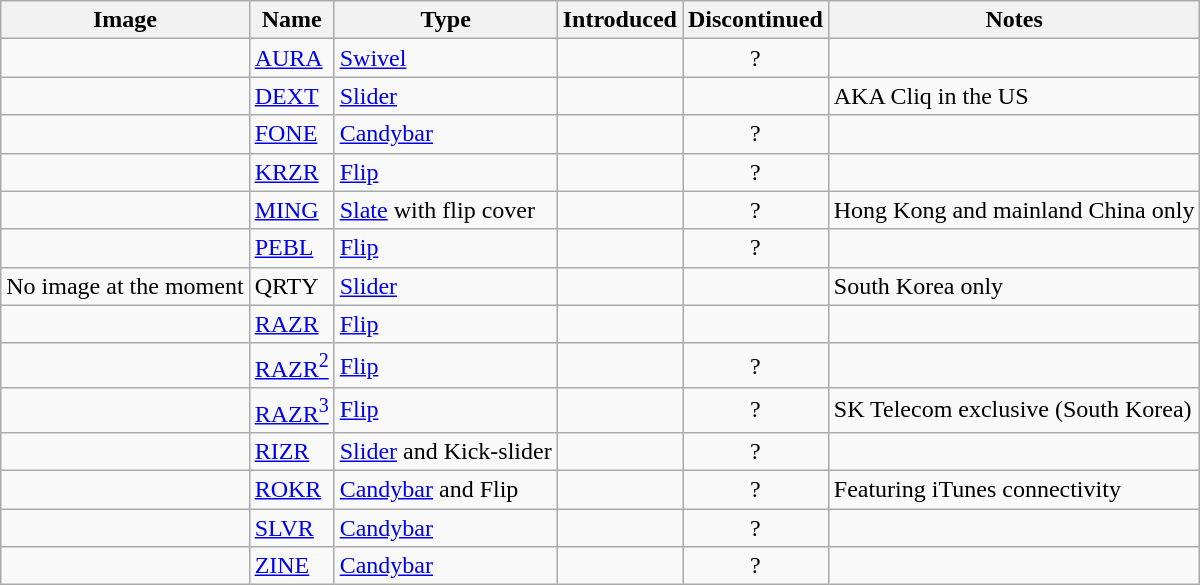<table class="wikitable sortable">
<tr>
<th class=unsortable>Image</th>
<th>Name</th>
<th>Type</th>
<th>Introduced</th>
<th>Discontinued</th>
<th class=unsortable>Notes</th>
</tr>
<tr>
<td></td>
<td><a href='#'>AURA</a></td>
<td><a href='#'>Swivel</a></td>
<td align=center></td>
<td align=center>?</td>
<td></td>
</tr>
<tr>
<td></td>
<td><a href='#'>DEXT</a></td>
<td><a href='#'>Slider</a></td>
<td align=center></td>
<td align=center></td>
<td>AKA Cliq in the US</td>
</tr>
<tr>
<td></td>
<td><a href='#'>FONE</a></td>
<td><a href='#'>Candybar</a></td>
<td align=center></td>
<td align=center>?</td>
<td></td>
</tr>
<tr>
<td></td>
<td><a href='#'>KRZR</a></td>
<td><a href='#'>Flip</a></td>
<td align=center></td>
<td align=center>?</td>
<td></td>
</tr>
<tr>
<td></td>
<td><a href='#'>MING</a></td>
<td><a href='#'>Slate</a> with flip cover</td>
<td align=center></td>
<td align=center>?</td>
<td>Hong Kong and mainland China only</td>
</tr>
<tr>
<td></td>
<td><a href='#'>PEBL</a></td>
<td><a href='#'>Flip</a></td>
<td align=center></td>
<td align=center>?</td>
<td></td>
</tr>
<tr>
<td>No image at the moment</td>
<td>QRTY</td>
<td><a href='#'>Slider</a></td>
<td align=center></td>
<td align=center></td>
<td>South Korea only</td>
</tr>
<tr>
<td></td>
<td><a href='#'>RAZR</a></td>
<td><a href='#'>Flip</a></td>
<td align=center></td>
<td align=center></td>
<td></td>
</tr>
<tr>
<td></td>
<td><a href='#'>RAZR<sup>2</sup></a></td>
<td><a href='#'>Flip</a></td>
<td align=center></td>
<td align=center>?</td>
<td></td>
</tr>
<tr>
<td></td>
<td><a href='#'>RAZR<sup>3</sup></a></td>
<td><a href='#'>Flip</a></td>
<td align=center></td>
<td align=center>?</td>
<td>SK Telecom exclusive (South Korea)</td>
</tr>
<tr>
<td></td>
<td><a href='#'>RIZR</a></td>
<td><a href='#'>Slider</a> and Kick-slider</td>
<td align=center></td>
<td align=center>?</td>
<td></td>
</tr>
<tr>
<td></td>
<td><a href='#'>ROKR</a></td>
<td><a href='#'>Candybar</a> and Flip</td>
<td align=center></td>
<td align=center>?</td>
<td>Featuring iTunes connectivity</td>
</tr>
<tr>
<td></td>
<td><a href='#'>SLVR</a></td>
<td><a href='#'>Candybar</a></td>
<td align=center></td>
<td align=center>?</td>
<td></td>
</tr>
<tr>
<td></td>
<td><a href='#'>ZINE</a></td>
<td><a href='#'>Candybar</a></td>
<td align=center></td>
<td align=center>?</td>
<td></td>
</tr>
</table>
